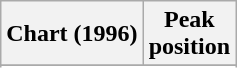<table class="wikitable sortable plainrowheaders" style="text-align:center;">
<tr>
<th scope="col">Chart (1996)</th>
<th scope="col">Peak<br>position</th>
</tr>
<tr>
</tr>
<tr>
</tr>
<tr>
</tr>
</table>
